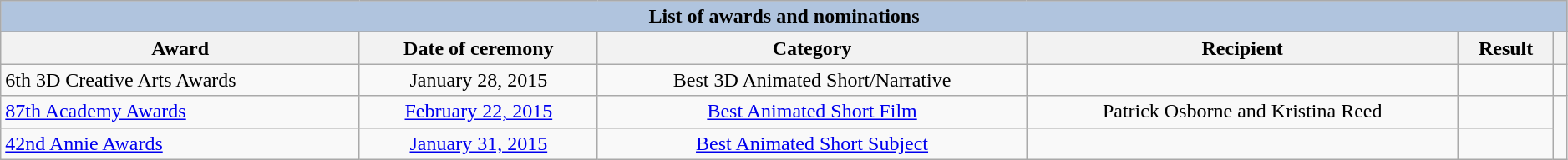<table class="wikitable sortable" border="1" style="width:99%; text-align:center;">
<tr style="background:#ccc; vertical-align:bottom;">
<th colspan="6" style="background: LightSteelBlue;">List of awards and nominations</th>
</tr>
<tr style="background:#ccc; text-align:center;">
</tr>
<tr>
<th>Award</th>
<th>Date of ceremony</th>
<th>Category</th>
<th>Recipient</th>
<th>Result</th>
<th class="unsortable"></th>
</tr>
<tr>
<td style="text-align:left;">6th 3D Creative Arts Awards</td>
<td>January 28, 2015</td>
<td>Best 3D Animated Short/Narrative</td>
<td></td>
<td></td>
<td></td>
</tr>
<tr>
<td style="text-align:left;"><a href='#'>87th Academy Awards</a></td>
<td><a href='#'>February 22, 2015</a></td>
<td><a href='#'>Best Animated Short Film</a></td>
<td>Patrick Osborne and Kristina Reed</td>
<td></td>
<td rowspan="2"></td>
</tr>
<tr>
<td style="text-align:left;"><a href='#'>42nd Annie Awards</a></td>
<td><a href='#'>January 31, 2015</a></td>
<td><a href='#'>Best Animated Short Subject</a></td>
<td></td>
<td></td>
</tr>
</table>
